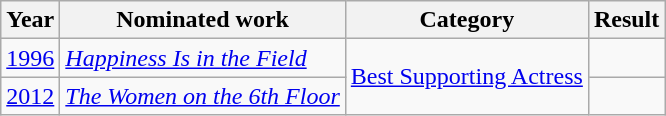<table class="wikitable sortable">
<tr>
<th>Year</th>
<th>Nominated work</th>
<th>Category</th>
<th>Result</th>
</tr>
<tr>
<td><a href='#'>1996</a></td>
<td><em><a href='#'>Happiness Is in the Field</a></em></td>
<td rowspan="2"><a href='#'>Best Supporting Actress</a></td>
<td></td>
</tr>
<tr>
<td><a href='#'>2012</a></td>
<td><em><a href='#'>The Women on the 6th Floor</a></em></td>
<td></td>
</tr>
</table>
